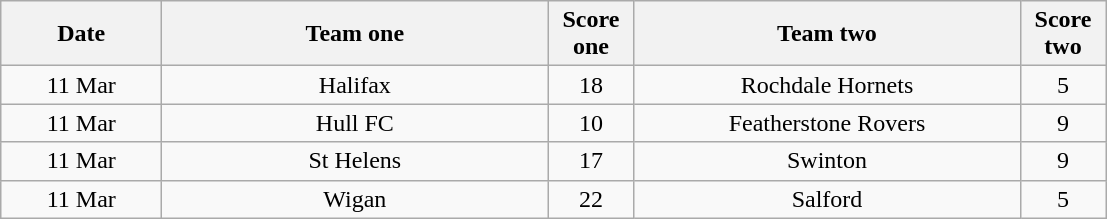<table class="wikitable" style="text-align: center">
<tr>
<th width=100>Date</th>
<th width=250>Team one</th>
<th width=50>Score one</th>
<th width=250>Team two</th>
<th width=50>Score two</th>
</tr>
<tr>
<td>11 Mar</td>
<td>Halifax</td>
<td>18</td>
<td>Rochdale Hornets</td>
<td>5</td>
</tr>
<tr>
<td>11 Mar</td>
<td>Hull FC</td>
<td>10</td>
<td>Featherstone Rovers</td>
<td>9</td>
</tr>
<tr>
<td>11 Mar</td>
<td>St Helens</td>
<td>17</td>
<td>Swinton</td>
<td>9</td>
</tr>
<tr>
<td>11 Mar</td>
<td>Wigan</td>
<td>22</td>
<td>Salford</td>
<td>5</td>
</tr>
</table>
